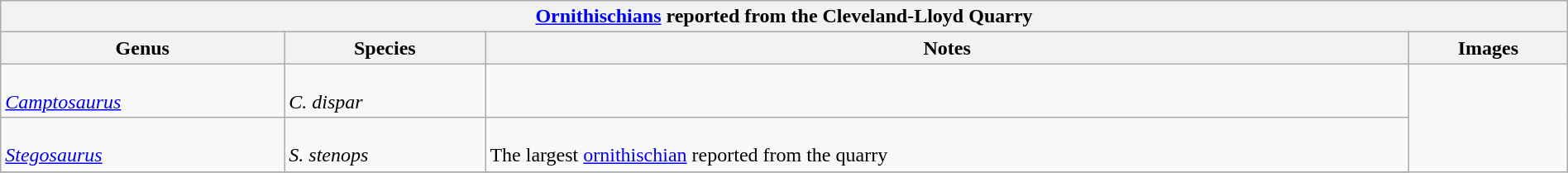<table class="wikitable" align="center" width="100%">
<tr>
<th colspan="7" align="center"><strong><a href='#'>Ornithischians</a> reported from the Cleveland-Lloyd Quarry</strong></th>
</tr>
<tr>
<th>Genus</th>
<th>Species</th>
<th>Notes</th>
<th>Images</th>
</tr>
<tr>
<td><br><em><a href='#'>Camptosaurus</a></em></td>
<td><br><em>C. dispar</em></td>
<td></td>
<td rowspan="99"><br></td>
</tr>
<tr>
<td><br><em><a href='#'>Stegosaurus</a></em></td>
<td><br><em>S. stenops</em></td>
<td><br>The largest <a href='#'>ornithischian</a> reported from the quarry</td>
</tr>
<tr>
</tr>
</table>
